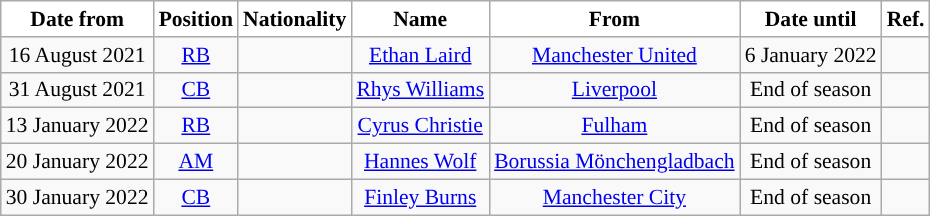<table class="wikitable"  style="text-align:center; font-size:90%; ">
<tr>
<th style="background: white; color:black; ">Date from</th>
<th style="background: white; color:black; ">Position</th>
<th style="background: white; color:black; ">Nationality</th>
<th style="background: white; color:black; ">Name</th>
<th style="background: white; color:black; ">From</th>
<th style="background: white; color:black; ">Date until</th>
<th style="background: white; color:black; ">Ref.</th>
</tr>
<tr>
<td>16 August 2021</td>
<td><a href='#'>RB</a></td>
<td></td>
<td><a href='#'>Ethan Laird</a></td>
<td> <a href='#'>Manchester United</a></td>
<td>6 January 2022</td>
<td></td>
</tr>
<tr>
<td>31 August 2021</td>
<td><a href='#'>CB</a></td>
<td></td>
<td><a href='#'>Rhys Williams</a></td>
<td> <a href='#'>Liverpool</a></td>
<td>End of season</td>
<td></td>
</tr>
<tr>
<td>13 January 2022</td>
<td><a href='#'>RB</a></td>
<td></td>
<td><a href='#'>Cyrus Christie</a></td>
<td> <a href='#'>Fulham</a></td>
<td>End of season</td>
<td></td>
</tr>
<tr>
<td>20 January 2022</td>
<td><a href='#'>AM</a></td>
<td></td>
<td><a href='#'>Hannes Wolf</a></td>
<td> <a href='#'>Borussia Mönchengladbach</a></td>
<td>End of season</td>
<td></td>
</tr>
<tr>
<td>30 January 2022</td>
<td><a href='#'>CB</a></td>
<td></td>
<td><a href='#'>Finley Burns</a></td>
<td> <a href='#'>Manchester City</a></td>
<td>End of season</td>
<td></td>
</tr>
</table>
